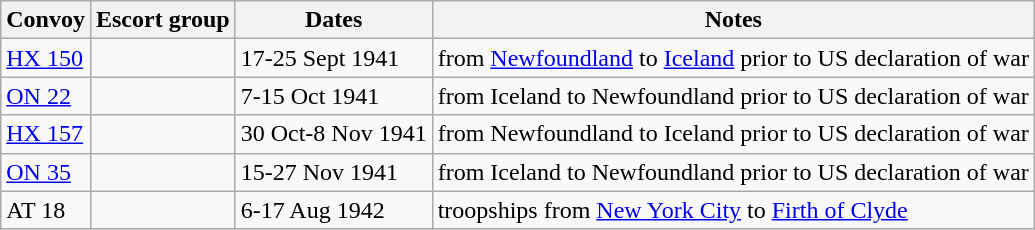<table class="wikitable">
<tr>
<th>Convoy</th>
<th>Escort group</th>
<th>Dates</th>
<th>Notes</th>
</tr>
<tr>
<td><a href='#'>HX 150</a></td>
<td></td>
<td>17-25 Sept 1941</td>
<td>from <a href='#'>Newfoundland</a> to <a href='#'>Iceland</a> prior to US declaration of war</td>
</tr>
<tr>
<td><a href='#'>ON 22</a></td>
<td></td>
<td>7-15 Oct 1941</td>
<td>from Iceland to Newfoundland prior to US declaration of war</td>
</tr>
<tr>
<td><a href='#'>HX 157</a></td>
<td></td>
<td>30 Oct-8 Nov 1941</td>
<td>from Newfoundland to Iceland prior to US declaration of war</td>
</tr>
<tr>
<td><a href='#'>ON 35</a></td>
<td></td>
<td>15-27 Nov 1941</td>
<td>from Iceland to Newfoundland prior to US declaration of war</td>
</tr>
<tr>
<td>AT 18</td>
<td></td>
<td>6-17 Aug 1942</td>
<td>troopships from <a href='#'>New York City</a> to <a href='#'>Firth of Clyde</a></td>
</tr>
</table>
